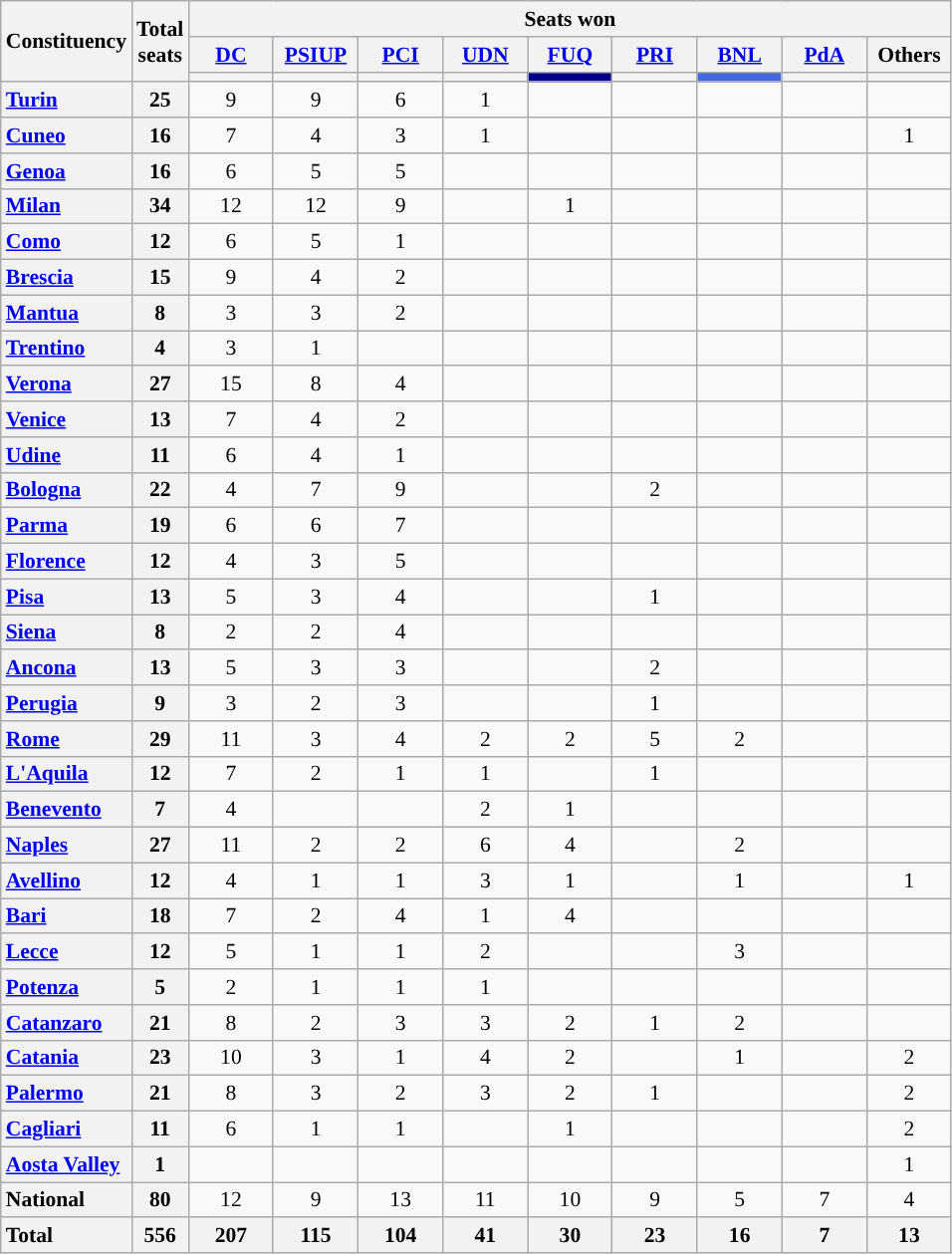<table class="wikitable" style="text-align:center; font-size: 0.9em;">
<tr>
<th rowspan="3">Constituency</th>
<th rowspan="3">Total<br>seats</th>
<th colspan="9">Seats won</th>
</tr>
<tr>
<th class="unsortable" style="width:50px;"><a href='#'>DC</a></th>
<th class="unsortable" style="width:50px;"><a href='#'>PSIUP</a></th>
<th class="unsortable" style="width:50px;"><a href='#'>PCI</a></th>
<th class="unsortable" style="width:50px;"><a href='#'>UDN</a></th>
<th class="unsortable" style="width:50px;"><a href='#'>FUQ</a></th>
<th class="unsortable" style="width:50px;"><a href='#'>PRI</a></th>
<th class="unsortable" style="width:50px;"><a href='#'>BNL</a></th>
<th class="unsortable" style="width:50px;"><a href='#'>PdA</a></th>
<th class="unsortable" style="width:50px;">Others</th>
</tr>
<tr>
<th style="background:"></th>
<th style="background:"></th>
<th style="background:"></th>
<th style="background:"></th>
<th style="background-color:darkblue"></th>
<th style="background:"></th>
<th style="background-color:royalblue"></th>
<th style="background:"></th>
<th style="background:"></th>
</tr>
<tr>
<th style="text-align: left;"><a href='#'>Turin</a></th>
<th>25</th>
<td>9</td>
<td>9</td>
<td>6</td>
<td>1</td>
<td></td>
<td></td>
<td></td>
<td></td>
<td></td>
</tr>
<tr>
<th style="text-align: left;"><a href='#'>Cuneo</a></th>
<th>16</th>
<td>7</td>
<td>4</td>
<td>3</td>
<td>1</td>
<td></td>
<td></td>
<td></td>
<td></td>
<td>1</td>
</tr>
<tr>
<th style="text-align: left;"><a href='#'>Genoa</a></th>
<th>16</th>
<td>6</td>
<td>5</td>
<td>5</td>
<td></td>
<td></td>
<td></td>
<td></td>
<td></td>
<td></td>
</tr>
<tr>
<th style="text-align: left;"><a href='#'>Milan</a></th>
<th>34</th>
<td>12</td>
<td>12</td>
<td>9</td>
<td></td>
<td>1</td>
<td></td>
<td></td>
<td></td>
<td></td>
</tr>
<tr>
<th style="text-align: left;"><a href='#'>Como</a></th>
<th>12</th>
<td>6</td>
<td>5</td>
<td>1</td>
<td></td>
<td></td>
<td></td>
<td></td>
<td></td>
<td></td>
</tr>
<tr>
<th style="text-align: left;"><a href='#'>Brescia</a></th>
<th>15</th>
<td>9</td>
<td>4</td>
<td>2</td>
<td></td>
<td></td>
<td></td>
<td></td>
<td></td>
<td></td>
</tr>
<tr>
<th style="text-align: left;"><a href='#'>Mantua</a></th>
<th>8</th>
<td>3</td>
<td>3</td>
<td>2</td>
<td></td>
<td></td>
<td></td>
<td></td>
<td></td>
<td></td>
</tr>
<tr>
<th style="text-align: left;"><a href='#'>Trentino</a></th>
<th>4</th>
<td>3</td>
<td>1</td>
<td></td>
<td></td>
<td></td>
<td></td>
<td></td>
<td></td>
<td></td>
</tr>
<tr>
<th style="text-align: left;"><a href='#'>Verona</a></th>
<th>27</th>
<td>15</td>
<td>8</td>
<td>4</td>
<td></td>
<td></td>
<td></td>
<td></td>
<td></td>
<td></td>
</tr>
<tr>
<th style="text-align: left;"><a href='#'>Venice</a></th>
<th>13</th>
<td>7</td>
<td>4</td>
<td>2</td>
<td></td>
<td></td>
<td></td>
<td></td>
<td></td>
<td></td>
</tr>
<tr>
<th style="text-align: left;"><a href='#'>Udine</a></th>
<th>11</th>
<td>6</td>
<td>4</td>
<td>1</td>
<td></td>
<td></td>
<td></td>
<td></td>
<td></td>
<td></td>
</tr>
<tr>
<th style="text-align: left;"><a href='#'>Bologna</a></th>
<th>22</th>
<td>4</td>
<td>7</td>
<td>9</td>
<td></td>
<td></td>
<td>2</td>
<td></td>
<td></td>
<td></td>
</tr>
<tr>
<th style="text-align: left;"><a href='#'>Parma</a></th>
<th>19</th>
<td>6</td>
<td>6</td>
<td>7</td>
<td></td>
<td></td>
<td></td>
<td></td>
<td></td>
<td></td>
</tr>
<tr>
<th style="text-align: left;"><a href='#'>Florence</a></th>
<th>12</th>
<td>4</td>
<td>3</td>
<td>5</td>
<td></td>
<td></td>
<td></td>
<td></td>
<td></td>
<td></td>
</tr>
<tr>
<th style="text-align: left;"><a href='#'>Pisa</a></th>
<th>13</th>
<td>5</td>
<td>3</td>
<td>4</td>
<td></td>
<td></td>
<td>1</td>
<td></td>
<td></td>
<td></td>
</tr>
<tr>
<th style="text-align: left;"><a href='#'>Siena</a></th>
<th>8</th>
<td>2</td>
<td>2</td>
<td>4</td>
<td></td>
<td></td>
<td></td>
<td></td>
<td></td>
<td></td>
</tr>
<tr>
<th style="text-align: left;"><a href='#'>Ancona</a></th>
<th>13</th>
<td>5</td>
<td>3</td>
<td>3</td>
<td></td>
<td></td>
<td>2</td>
<td></td>
<td></td>
<td></td>
</tr>
<tr>
<th style="text-align: left;"><a href='#'>Perugia</a></th>
<th>9</th>
<td>3</td>
<td>2</td>
<td>3</td>
<td></td>
<td></td>
<td>1</td>
<td></td>
<td></td>
<td></td>
</tr>
<tr>
<th style="text-align: left;"><a href='#'>Rome</a></th>
<th>29</th>
<td>11</td>
<td>3</td>
<td>4</td>
<td>2</td>
<td>2</td>
<td>5</td>
<td>2</td>
<td></td>
<td></td>
</tr>
<tr>
<th style="text-align: left;"><a href='#'>L'Aquila</a></th>
<th>12</th>
<td>7</td>
<td>2</td>
<td>1</td>
<td>1</td>
<td></td>
<td>1</td>
<td></td>
<td></td>
<td></td>
</tr>
<tr>
<th style="text-align: left;"><a href='#'>Benevento</a></th>
<th>7</th>
<td>4</td>
<td></td>
<td></td>
<td>2</td>
<td>1</td>
<td></td>
<td></td>
<td></td>
<td></td>
</tr>
<tr>
<th style="text-align: left;"><a href='#'>Naples</a></th>
<th>27</th>
<td>11</td>
<td>2</td>
<td>2</td>
<td>6</td>
<td>4</td>
<td></td>
<td>2</td>
<td></td>
<td></td>
</tr>
<tr>
<th style="text-align: left;"><a href='#'>Avellino</a></th>
<th>12</th>
<td>4</td>
<td>1</td>
<td>1</td>
<td>3</td>
<td>1</td>
<td></td>
<td>1</td>
<td></td>
<td>1</td>
</tr>
<tr>
<th style="text-align: left;"><a href='#'>Bari</a></th>
<th>18</th>
<td>7</td>
<td>2</td>
<td>4</td>
<td>1</td>
<td>4</td>
<td></td>
<td></td>
<td></td>
<td></td>
</tr>
<tr>
<th style="text-align: left;"><a href='#'>Lecce</a></th>
<th>12</th>
<td>5</td>
<td>1</td>
<td>1</td>
<td>2</td>
<td></td>
<td></td>
<td>3</td>
<td></td>
<td></td>
</tr>
<tr>
<th style="text-align: left;"><a href='#'>Potenza</a></th>
<th>5</th>
<td>2</td>
<td>1</td>
<td>1</td>
<td>1</td>
<td></td>
<td></td>
<td></td>
<td></td>
<td></td>
</tr>
<tr>
<th style="text-align: left;"><a href='#'>Catanzaro</a></th>
<th>21</th>
<td>8</td>
<td>2</td>
<td>3</td>
<td>3</td>
<td>2</td>
<td>1</td>
<td>2</td>
<td></td>
<td></td>
</tr>
<tr>
<th style="text-align: left;"><a href='#'>Catania</a></th>
<th>23</th>
<td>10</td>
<td>3</td>
<td>1</td>
<td>4</td>
<td>2</td>
<td></td>
<td>1</td>
<td></td>
<td>2</td>
</tr>
<tr>
<th style="text-align: left;"><a href='#'>Palermo</a></th>
<th>21</th>
<td>8</td>
<td>3</td>
<td>2</td>
<td>3</td>
<td>2</td>
<td>1</td>
<td></td>
<td></td>
<td>2</td>
</tr>
<tr>
<th style="text-align: left;"><a href='#'>Cagliari</a></th>
<th>11</th>
<td>6</td>
<td>1</td>
<td>1</td>
<td></td>
<td>1</td>
<td></td>
<td></td>
<td></td>
<td>2</td>
</tr>
<tr>
<th style="text-align: left;"><a href='#'>Aosta Valley</a></th>
<th>1</th>
<td></td>
<td></td>
<td></td>
<td></td>
<td></td>
<td></td>
<td></td>
<td></td>
<td>1</td>
</tr>
<tr>
<th style="text-align: left;">National</th>
<th>80</th>
<td>12</td>
<td>9</td>
<td>13</td>
<td>11</td>
<td>10</td>
<td>9</td>
<td>5</td>
<td>7</td>
<td>4</td>
</tr>
<tr>
<th style="text-align: left;">Total</th>
<th>556</th>
<th>207</th>
<th>115</th>
<th>104</th>
<th>41</th>
<th>30</th>
<th>23</th>
<th>16</th>
<th>7</th>
<th>13</th>
</tr>
</table>
